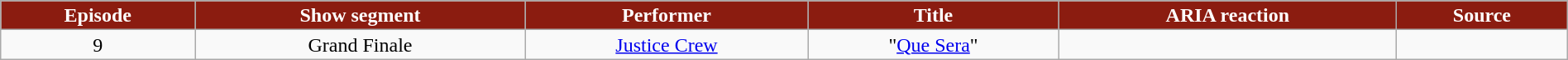<table class="wikitable" style="text-align:center; background:#f9f9f9; line-height:16px; width:100%">
<tr>
<th style="background:#8b1c10; color:white">Episode</th>
<th style="background:#8b1c10; color:white">Show segment</th>
<th style="background:#8b1c10; color:white">Performer</th>
<th style="background:#8b1c10; color:white">Title</th>
<th style="background:#8b1c10; color:white">ARIA reaction</th>
<th style="background:#8b1c10; color:white">Source</th>
</tr>
<tr>
<td>9</td>
<td>Grand Finale</td>
<td><a href='#'>Justice Crew</a></td>
<td>"<a href='#'>Que Sera</a>"</td>
<td></td>
<td></td>
</tr>
</table>
